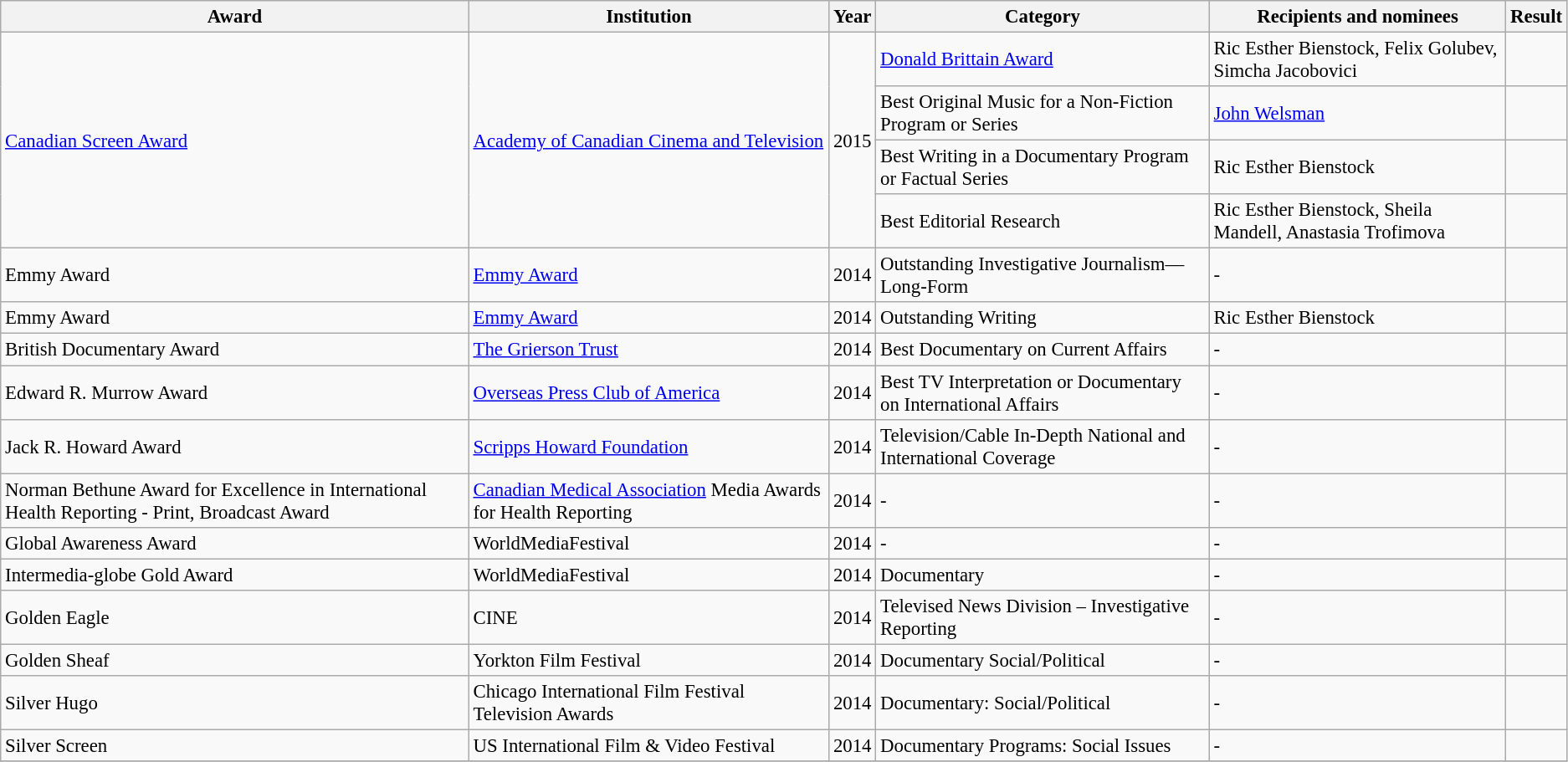<table class="wikitable sortable" style="font-size: 95%;">
<tr>
<th>Award</th>
<th>Institution</th>
<th>Year</th>
<th>Category</th>
<th>Recipients and nominees</th>
<th>Result</th>
</tr>
<tr>
<td rowspan=4><a href='#'>Canadian Screen Award</a></td>
<td rowspan=4><a href='#'>Academy of Canadian Cinema and Television</a></td>
<td rowspan=4>2015</td>
<td><a href='#'>Donald Brittain Award</a></td>
<td>Ric Esther Bienstock, Felix Golubev, Simcha Jacobovici</td>
<td></td>
</tr>
<tr>
<td>Best Original Music for a Non-Fiction Program or Series</td>
<td><a href='#'>John Welsman</a></td>
<td></td>
</tr>
<tr>
<td>Best Writing in a Documentary Program or Factual Series</td>
<td>Ric Esther Bienstock</td>
<td></td>
</tr>
<tr>
<td>Best Editorial Research</td>
<td>Ric Esther Bienstock, Sheila Mandell, Anastasia Trofimova</td>
<td></td>
</tr>
<tr>
<td>Emmy Award</td>
<td><a href='#'>Emmy Award</a></td>
<td>2014</td>
<td>Outstanding Investigative Journalism—Long-Form</td>
<td>-</td>
<td></td>
</tr>
<tr>
<td>Emmy Award</td>
<td><a href='#'>Emmy Award</a></td>
<td>2014</td>
<td>Outstanding Writing</td>
<td>Ric Esther Bienstock</td>
<td></td>
</tr>
<tr>
<td>British Documentary Award</td>
<td><a href='#'>The Grierson Trust</a></td>
<td>2014</td>
<td>Best Documentary on Current Affairs</td>
<td>-</td>
<td></td>
</tr>
<tr>
<td>Edward R. Murrow Award</td>
<td><a href='#'>Overseas Press Club of America</a></td>
<td>2014</td>
<td>Best TV Interpretation or Documentary on International Affairs</td>
<td>-</td>
<td></td>
</tr>
<tr>
<td>Jack R. Howard Award</td>
<td><a href='#'>Scripps Howard Foundation</a></td>
<td>2014</td>
<td>Television/Cable In-Depth National and International Coverage</td>
<td>-</td>
<td></td>
</tr>
<tr>
<td>Norman Bethune Award for Excellence in International Health Reporting - Print, Broadcast Award</td>
<td><a href='#'>Canadian Medical Association</a> Media Awards for Health Reporting</td>
<td>2014</td>
<td>-</td>
<td>-</td>
<td></td>
</tr>
<tr>
<td>Global Awareness Award</td>
<td>WorldMediaFestival</td>
<td>2014</td>
<td>-</td>
<td>-</td>
<td></td>
</tr>
<tr>
<td>Intermedia-globe Gold Award</td>
<td>WorldMediaFestival</td>
<td>2014</td>
<td>Documentary</td>
<td>-</td>
<td></td>
</tr>
<tr>
<td>Golden Eagle</td>
<td>CINE</td>
<td>2014</td>
<td>Televised News Division – Investigative Reporting</td>
<td>-</td>
<td></td>
</tr>
<tr>
<td>Golden Sheaf</td>
<td>Yorkton Film Festival</td>
<td>2014</td>
<td>Documentary Social/Political</td>
<td>-</td>
<td></td>
</tr>
<tr>
<td>Silver Hugo</td>
<td>Chicago International Film Festival Television Awards</td>
<td>2014</td>
<td>Documentary: Social/Political</td>
<td>-</td>
<td></td>
</tr>
<tr>
<td>Silver Screen</td>
<td>US International Film & Video Festival</td>
<td>2014</td>
<td>Documentary Programs: Social Issues</td>
<td>-</td>
<td></td>
</tr>
<tr>
</tr>
</table>
